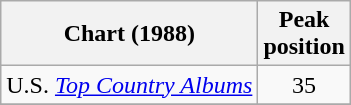<table class="wikitable">
<tr>
<th>Chart (1988)</th>
<th>Peak<br>position<br></th>
</tr>
<tr>
<td>U.S. <em><a href='#'>Top Country Albums</a></em></td>
<td align="center">35</td>
</tr>
<tr>
</tr>
</table>
